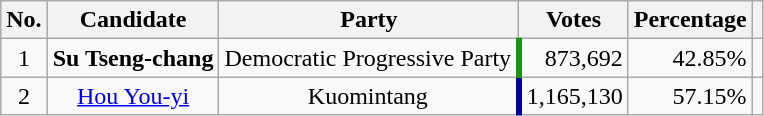<table class="wikitable" style="text-align:center">
<tr>
<th>No.</th>
<th>Candidate</th>
<th>Party</th>
<th>Votes</th>
<th>Percentage</th>
<th></th>
</tr>
<tr>
<td>1</td>
<td><strong>Su Tseng-chang</strong></td>
<td>Democratic Progressive Party</td>
<td style="border-left:4px solid #1B9413;" align="right">873,692</td>
<td align="right">42.85%</td>
<td align="center"></td>
</tr>
<tr>
<td>2</td>
<td><a href='#'>Hou You-yi</a></td>
<td>Kuomintang</td>
<td style="border-left:4px solid #000099;" align="right">1,165,130</td>
<td align="right">57.15%</td>
<td align="center"></td>
</tr>
</table>
